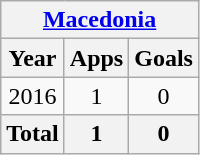<table class="wikitable" style="text-align:center">
<tr>
<th colspan=3><a href='#'>Macedonia</a></th>
</tr>
<tr>
<th>Year</th>
<th>Apps</th>
<th>Goals</th>
</tr>
<tr>
<td>2016</td>
<td>1</td>
<td>0</td>
</tr>
<tr>
<th>Total</th>
<th>1</th>
<th>0</th>
</tr>
</table>
